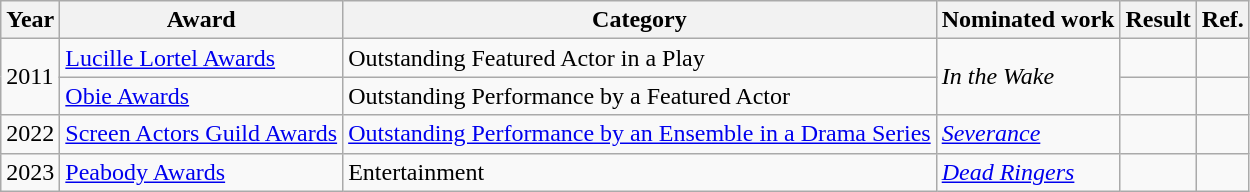<table class="wikitable sortable">
<tr>
<th>Year</th>
<th>Award</th>
<th>Category</th>
<th>Nominated work</th>
<th>Result</th>
<th>Ref.</th>
</tr>
<tr>
<td rowspan="2">2011</td>
<td><a href='#'>Lucille Lortel Awards</a></td>
<td>Outstanding Featured Actor in a Play</td>
<td rowspan="2"><em>In the Wake</em></td>
<td></td>
<td></td>
</tr>
<tr>
<td><a href='#'>Obie Awards</a></td>
<td>Outstanding Performance by a Featured Actor</td>
<td></td>
<td></td>
</tr>
<tr>
<td>2022</td>
<td><a href='#'>Screen Actors Guild Awards</a></td>
<td><a href='#'>Outstanding Performance by an Ensemble in a Drama Series</a></td>
<td><em><a href='#'>Severance</a></em></td>
<td></td>
<td></td>
</tr>
<tr>
<td>2023</td>
<td><a href='#'>Peabody Awards</a></td>
<td>Entertainment</td>
<td><em><a href='#'>Dead Ringers</a></em></td>
<td></td>
<td></td>
</tr>
</table>
